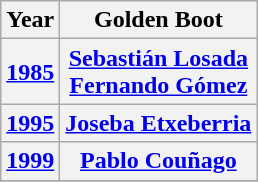<table class="wikitable" style="text-align: center;">
<tr>
<th>Year</th>
<th>Golden Boot</th>
</tr>
<tr>
<th> <a href='#'>1985</a></th>
<th><a href='#'>Sebastián Losada</a><br><a href='#'>Fernando Gómez</a></th>
</tr>
<tr>
<th> <a href='#'>1995</a></th>
<th><a href='#'>Joseba Etxeberria</a></th>
</tr>
<tr>
<th> <a href='#'>1999</a></th>
<th><a href='#'>Pablo Couñago</a></th>
</tr>
<tr>
</tr>
</table>
